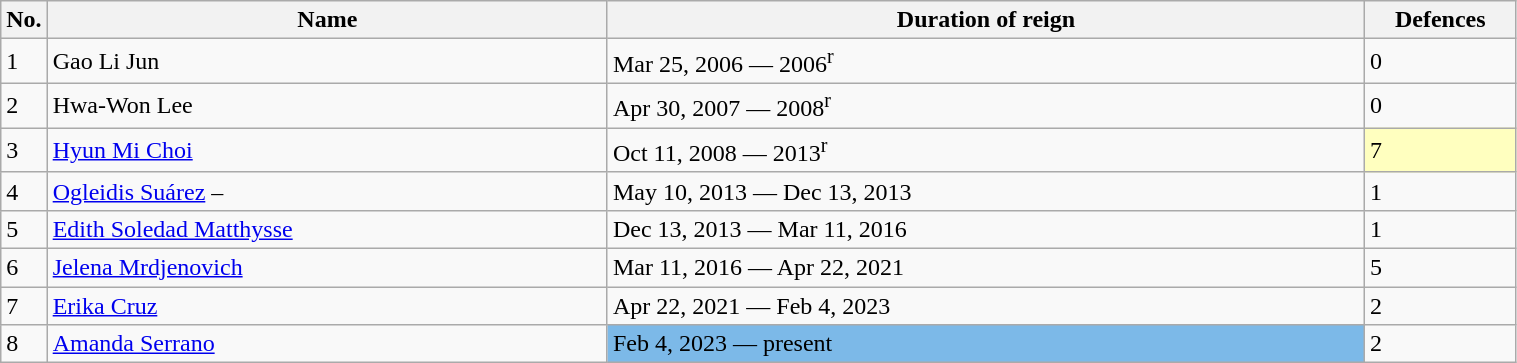<table class="wikitable" width=80%>
<tr>
<th width=3%>No.</th>
<th width=37%>Name</th>
<th width=50%>Duration of reign</th>
<th width=10%>Defences</th>
</tr>
<tr>
<td>1</td>
<td align=left> Gao Li Jun</td>
<td>Mar 25, 2006 — 2006<sup>r</sup></td>
<td>0</td>
</tr>
<tr>
<td>2</td>
<td align=left> Hwa-Won Lee</td>
<td>Apr 30, 2007 — 2008<sup>r</sup></td>
<td>0</td>
</tr>
<tr>
<td>3</td>
<td align=left> <a href='#'>Hyun Mi Choi</a></td>
<td>Oct 11, 2008 — 2013<sup>r</sup></td>
<td style="background:#ffffbf;" width=5px>7</td>
</tr>
<tr>
<td>4</td>
<td align=left> <a href='#'>Ogleidis Suárez</a> – </td>
<td>May 10, 2013 — Dec 13, 2013</td>
<td>1</td>
</tr>
<tr>
<td>5</td>
<td align=left> <a href='#'>Edith Soledad Matthysse</a></td>
<td>Dec 13, 2013 — Mar 11, 2016</td>
<td>1</td>
</tr>
<tr>
<td>6</td>
<td align=left> <a href='#'>Jelena Mrdjenovich</a> </td>
<td>Mar 11, 2016 — Apr 22, 2021</td>
<td>5</td>
</tr>
<tr>
<td>7</td>
<td align=left> <a href='#'>Erika Cruz</a></td>
<td>Apr 22, 2021 — Feb 4, 2023</td>
<td>2</td>
</tr>
<tr>
<td>8</td>
<td align=left> <a href='#'>Amanda Serrano</a></td>
<td style="background:#7CB9E8;" width=5px>Feb 4, 2023 — present</td>
<td>2</td>
</tr>
</table>
